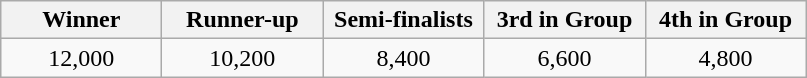<table class="wikitable">
<tr>
<th width="100">Winner</th>
<th width="100">Runner-up</th>
<th width="100">Semi-finalists</th>
<th width="100">3rd in Group</th>
<th width="100">4th in Group</th>
</tr>
<tr>
<td align="center">12,000</td>
<td align="center">10,200</td>
<td align="center">8,400</td>
<td align="center">6,600</td>
<td align="center">4,800</td>
</tr>
</table>
